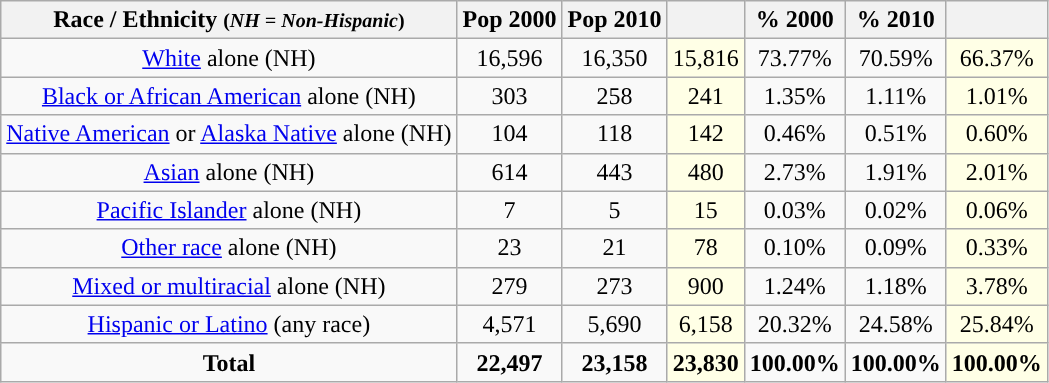<table class="wikitable" style="text-align:center;">
<tr>
<th>Race / Ethnicity <small>(<em>NH = Non-Hispanic</em>)</small></th>
<th>Pop 2000</th>
<th>Pop 2010</th>
<th></th>
<th>% 2000</th>
<th>% 2010</th>
<th></th>
</tr>
<tr>
<td><a href='#'>White</a> alone (NH)</td>
<td>16,596</td>
<td>16,350</td>
<td style='background: #ffffe6;'>15,816</td>
<td>73.77%</td>
<td>70.59%</td>
<td style='background: #ffffe6;'>66.37%</td>
</tr>
<tr>
<td><a href='#'>Black or African American</a> alone (NH)</td>
<td>303</td>
<td>258</td>
<td style='background: #ffffe6;'>241</td>
<td>1.35%</td>
<td>1.11%</td>
<td style='background: #ffffe6;'>1.01%</td>
</tr>
<tr>
<td><a href='#'>Native American</a> or <a href='#'>Alaska Native</a> alone (NH)</td>
<td>104</td>
<td>118</td>
<td style='background: #ffffe6;'>142</td>
<td>0.46%</td>
<td>0.51%</td>
<td style='background: #ffffe6;'>0.60%</td>
</tr>
<tr>
<td><a href='#'>Asian</a> alone (NH)</td>
<td>614</td>
<td>443</td>
<td style='background: #ffffe6;'>480</td>
<td>2.73%</td>
<td>1.91%</td>
<td style='background: #ffffe6;'>2.01%</td>
</tr>
<tr>
<td><a href='#'>Pacific Islander</a> alone (NH)</td>
<td>7</td>
<td>5</td>
<td style='background: #ffffe6;'>15</td>
<td>0.03%</td>
<td>0.02%</td>
<td style='background: #ffffe6;'>0.06%</td>
</tr>
<tr>
<td><a href='#'>Other race</a> alone (NH)</td>
<td>23</td>
<td>21</td>
<td style='background: #ffffe6;'>78</td>
<td>0.10%</td>
<td>0.09%</td>
<td style='background: #ffffe6;'>0.33%</td>
</tr>
<tr>
<td><a href='#'>Mixed or multiracial</a> alone (NH)</td>
<td>279</td>
<td>273</td>
<td style='background: #ffffe6;'>900</td>
<td>1.24%</td>
<td>1.18%</td>
<td style='background: #ffffe6;'>3.78%</td>
</tr>
<tr>
<td><a href='#'>Hispanic or Latino</a> (any race)</td>
<td>4,571</td>
<td>5,690</td>
<td style='background: #ffffe6;'>6,158</td>
<td>20.32%</td>
<td>24.58%</td>
<td style='background: #ffffe6;'>25.84%</td>
</tr>
<tr>
<td><strong>Total</strong></td>
<td><strong>22,497</strong></td>
<td><strong>23,158</strong></td>
<td style='background: #ffffe6;'><strong>23,830</strong></td>
<td><strong>100.00%</strong></td>
<td><strong>100.00%</strong></td>
<td style='background: #ffffe6;'><strong>100.00%</strong></td>
</tr>
</table>
